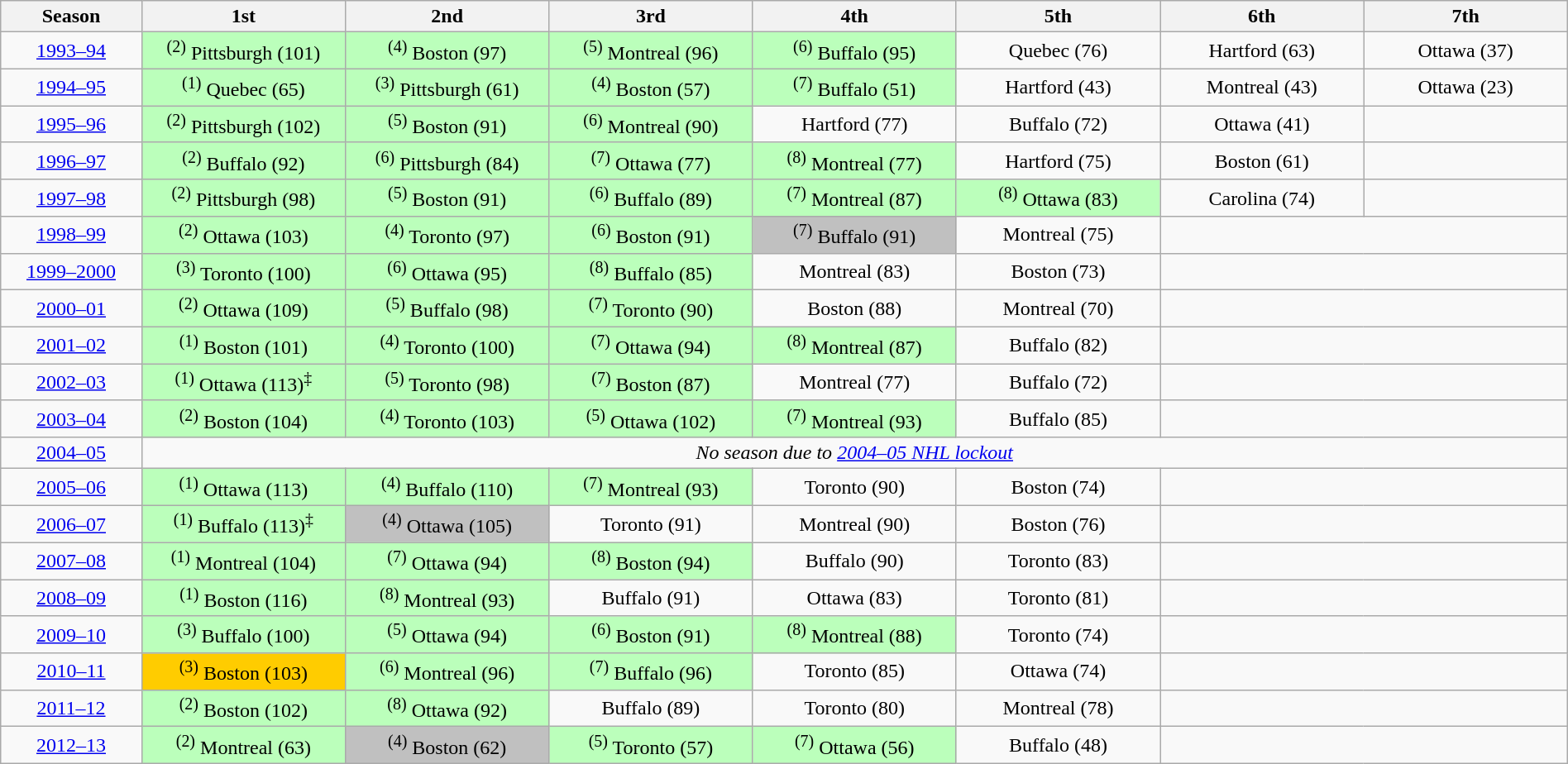<table class="wikitable" width="100%">
<tr>
<th width="9%">Season</th>
<th width="13%">1st</th>
<th width="13%">2nd</th>
<th width="13%">3rd</th>
<th width="13%">4th</th>
<th width="13%">5th</th>
<th width="13%">6th</th>
<th width="13%">7th</th>
</tr>
<tr align=center>
<td><a href='#'>1993–94</a></td>
<td bgcolor="#bbffbb"><sup>(2)</sup> Pittsburgh (101)</td>
<td bgcolor="#bbffbb"><sup>(4)</sup> Boston (97)</td>
<td bgcolor="#bbffbb"><sup>(5)</sup> Montreal (96)</td>
<td bgcolor="#bbffbb"><sup>(6)</sup> Buffalo (95)</td>
<td>Quebec (76)</td>
<td>Hartford (63)</td>
<td>Ottawa (37)</td>
</tr>
<tr align=center>
<td><a href='#'>1994–95</a></td>
<td bgcolor="#bbffbb"><sup>(1)</sup> Quebec (65)</td>
<td bgcolor="#bbffbb"><sup>(3)</sup> Pittsburgh (61)</td>
<td bgcolor="#bbffbb"><sup>(4)</sup> Boston (57)</td>
<td bgcolor="#bbffbb"><sup>(7)</sup> Buffalo (51)</td>
<td>Hartford (43)</td>
<td>Montreal (43)</td>
<td>Ottawa (23)</td>
</tr>
<tr align=center>
<td><a href='#'>1995–96</a></td>
<td bgcolor="#bbffbb"><sup>(2)</sup> Pittsburgh (102)</td>
<td bgcolor="#bbffbb"><sup>(5)</sup> Boston (91)</td>
<td bgcolor="#bbffbb"><sup>(6)</sup> Montreal (90)</td>
<td>Hartford (77)</td>
<td>Buffalo (72)</td>
<td>Ottawa (41)</td>
<td colspan="1"></td>
</tr>
<tr align=center>
<td><a href='#'>1996–97</a></td>
<td bgcolor="#bbffbb"><sup>(2)</sup> Buffalo (92)</td>
<td bgcolor="#bbffbb"><sup>(6)</sup> Pittsburgh (84)</td>
<td bgcolor="#bbffbb"><sup>(7)</sup> Ottawa (77)</td>
<td bgcolor="#bbffbb"><sup>(8)</sup> Montreal (77)</td>
<td>Hartford (75)</td>
<td>Boston (61)</td>
<td colspan="1"></td>
</tr>
<tr align=center>
<td><a href='#'>1997–98</a></td>
<td bgcolor="#bbffbb"><sup>(2)</sup> Pittsburgh (98)</td>
<td bgcolor="#bbffbb"><sup>(5)</sup> Boston (91)</td>
<td bgcolor="#bbffbb"><sup>(6)</sup> Buffalo (89)</td>
<td bgcolor="#bbffbb"><sup>(7)</sup> Montreal (87)</td>
<td bgcolor="#bbffbb"><sup>(8)</sup> Ottawa (83)</td>
<td>Carolina (74)</td>
<td colspan="1"></td>
</tr>
<tr align=center>
<td><a href='#'>1998–99</a></td>
<td bgcolor="#bbffbb"><sup>(2)</sup> Ottawa (103)</td>
<td bgcolor="#bbffbb"><sup>(4)</sup> Toronto (97)</td>
<td bgcolor="#bbffbb"><sup>(6)</sup> Boston (91)</td>
<td bgcolor="#c0c0c0"><sup>(7)</sup> Buffalo (91)</td>
<td>Montreal (75)</td>
<td colspan="2"></td>
</tr>
<tr align=center>
<td><a href='#'>1999–2000</a></td>
<td bgcolor="#bbffbb"><sup>(3)</sup> Toronto (100)</td>
<td bgcolor="#bbffbb"><sup>(6)</sup> Ottawa (95)</td>
<td bgcolor="#bbffbb"><sup>(8)</sup>  Buffalo (85)</td>
<td>Montreal (83)</td>
<td>Boston (73)</td>
<td colspan="2"></td>
</tr>
<tr align=center>
<td><a href='#'>2000–01</a></td>
<td bgcolor="#bbffbb"><sup>(2)</sup> Ottawa (109)</td>
<td bgcolor="#bbffbb"><sup>(5)</sup> Buffalo (98)</td>
<td bgcolor="#bbffbb"><sup>(7)</sup> Toronto (90)</td>
<td>Boston (88)</td>
<td>Montreal (70)</td>
<td colspan="2"></td>
</tr>
<tr align=center>
<td><a href='#'>2001–02</a></td>
<td bgcolor="#bbffbb"><sup>(1)</sup> Boston (101)</td>
<td bgcolor="#bbffbb"><sup>(4)</sup> Toronto (100)</td>
<td bgcolor="#bbffbb"><sup>(7)</sup> Ottawa (94)</td>
<td bgcolor="#bbffbb"><sup>(8)</sup> Montreal (87)</td>
<td>Buffalo (82)</td>
<td colspan="2"></td>
</tr>
<tr align=center>
<td><a href='#'>2002–03</a></td>
<td bgcolor="#bbffbb"><sup>(1)</sup> Ottawa (113)<sup>‡</sup></td>
<td bgcolor="#bbffbb"><sup>(5)</sup> Toronto (98)</td>
<td bgcolor="#bbffbb"><sup>(7)</sup> Boston (87)</td>
<td>Montreal (77)</td>
<td>Buffalo (72)</td>
<td colspan="2"></td>
</tr>
<tr align=center>
<td><a href='#'>2003–04</a></td>
<td bgcolor="#bbffbb"><sup>(2)</sup> Boston (104)</td>
<td bgcolor="#bbffbb"><sup>(4)</sup> Toronto (103)</td>
<td bgcolor="#bbffbb"><sup>(5)</sup> Ottawa (102)</td>
<td bgcolor="#bbffbb"><sup>(7)</sup> Montreal (93)</td>
<td>Buffalo (85)</td>
<td colspan="2"></td>
</tr>
<tr align=center>
<td><a href='#'>2004–05</a></td>
<td colspan="7"><em>No season due to <a href='#'>2004–05 NHL lockout</a></em></td>
</tr>
<tr align=center>
<td><a href='#'>2005–06</a></td>
<td bgcolor="#bbffbb"><sup>(1)</sup> Ottawa (113)</td>
<td bgcolor="#bbffbb"><sup>(4)</sup> Buffalo (110)</td>
<td bgcolor="#bbffbb"><sup>(7)</sup> Montreal (93)</td>
<td>Toronto (90)</td>
<td>Boston (74)</td>
<td colspan="2"></td>
</tr>
<tr align=center>
<td><a href='#'>2006–07</a></td>
<td bgcolor="#bbffbb"><sup>(1)</sup> Buffalo (113)<sup>‡</sup></td>
<td bgcolor="#c0c0c0"><sup>(4)</sup> Ottawa (105)</td>
<td>Toronto (91)</td>
<td>Montreal (90)</td>
<td>Boston (76)</td>
<td colspan="2"></td>
</tr>
<tr align=center>
<td><a href='#'>2007–08</a></td>
<td bgcolor="#bbffbb"><sup>(1)</sup> Montreal (104)</td>
<td bgcolor="#bbffbb"><sup>(7)</sup> Ottawa (94)</td>
<td bgcolor="#bbffbb"><sup>(8)</sup> Boston (94)</td>
<td>Buffalo (90)</td>
<td>Toronto (83)</td>
<td colspan="2"></td>
</tr>
<tr align=center>
<td><a href='#'>2008–09</a></td>
<td bgcolor="#bbffbb"><sup>(1)</sup> Boston (116)</td>
<td bgcolor="#bbffbb"><sup>(8)</sup> Montreal (93)</td>
<td>Buffalo (91)</td>
<td>Ottawa (83)</td>
<td>Toronto (81)</td>
<td colspan="2"></td>
</tr>
<tr align=center>
<td><a href='#'>2009–10</a></td>
<td bgcolor="#bbffbb"><sup>(3)</sup> Buffalo (100)</td>
<td bgcolor="#bbffbb"><sup>(5)</sup> Ottawa (94)</td>
<td bgcolor="#bbffbb"><sup>(6)</sup> Boston (91)</td>
<td bgcolor="#bbffbb"><sup>(8)</sup> Montreal (88)</td>
<td>Toronto (74)</td>
<td colspan="2"></td>
</tr>
<tr align=center>
<td><a href='#'>2010–11</a></td>
<td bgcolor="#ffcc00"><sup>(3)</sup> Boston (103)</td>
<td bgcolor="#bbffbb"><sup>(6)</sup> Montreal (96)</td>
<td bgcolor="#bbffbb"><sup>(7)</sup> Buffalo (96)</td>
<td>Toronto (85)</td>
<td>Ottawa (74)</td>
<td colspan="2"></td>
</tr>
<tr align=center>
<td><a href='#'>2011–12</a></td>
<td bgcolor="#bbffbb"><sup>(2)</sup> Boston (102)</td>
<td bgcolor="#bbffbb"><sup>(8)</sup> Ottawa (92)</td>
<td>Buffalo (89)</td>
<td>Toronto (80)</td>
<td>Montreal (78)</td>
<td colspan="2"></td>
</tr>
<tr align=center>
<td><a href='#'>2012–13</a></td>
<td bgcolor="#bbffbb"><sup>(2)</sup> Montreal (63)</td>
<td bgcolor="#c0c0c0"><sup>(4)</sup> Boston (62)</td>
<td bgcolor="#bbffbb"><sup>(5)</sup> Toronto (57)</td>
<td bgcolor="#bbffbb"><sup>(7)</sup> Ottawa (56)</td>
<td>Buffalo (48)</td>
<td colspan="2"></td>
</tr>
</table>
